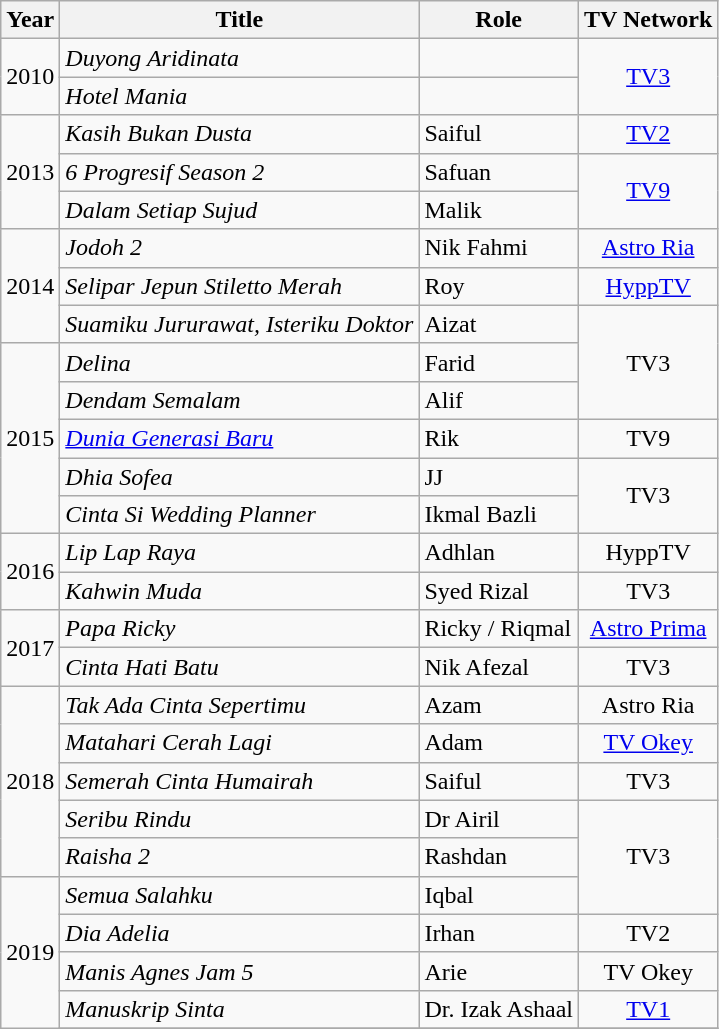<table class="wikitable">
<tr style="text-align:center;">
<th>Year</th>
<th>Title</th>
<th>Role</th>
<th>TV Network</th>
</tr>
<tr>
<td rowspan="2">2010</td>
<td><em>Duyong Aridinata</em></td>
<td></td>
<td rowspan="2" style="text-align:center;"><a href='#'>TV3</a></td>
</tr>
<tr>
<td><em>Hotel Mania</em></td>
<td></td>
</tr>
<tr>
<td rowspan="3">2013</td>
<td><em>Kasih Bukan Dusta</em></td>
<td>Saiful</td>
<td style="text-align:center;"><a href='#'>TV2</a></td>
</tr>
<tr>
<td><em>6 Progresif Season 2</em></td>
<td>Safuan</td>
<td rowspan="2" style="text-align:center;"><a href='#'>TV9</a></td>
</tr>
<tr>
<td><em>Dalam Setiap Sujud</em></td>
<td>Malik</td>
</tr>
<tr>
<td rowspan="3">2014</td>
<td><em>Jodoh 2</em></td>
<td>Nik Fahmi</td>
<td style="text-align:center;"><a href='#'>Astro Ria</a></td>
</tr>
<tr>
<td><em>Selipar Jepun Stiletto Merah</em></td>
<td>Roy</td>
<td style="text-align:center;"><a href='#'>HyppTV</a></td>
</tr>
<tr>
<td><em>Suamiku Jururawat, Isteriku Doktor</em></td>
<td>Aizat</td>
<td rowspan="3" style="text-align:center;">TV3</td>
</tr>
<tr>
<td rowspan="5">2015</td>
<td><em>Delina</em></td>
<td>Farid</td>
</tr>
<tr>
<td><em>Dendam Semalam</em></td>
<td>Alif</td>
</tr>
<tr>
<td><em><a href='#'>Dunia Generasi Baru</a></em></td>
<td>Rik</td>
<td style="text-align:center;">TV9</td>
</tr>
<tr>
<td><em>Dhia Sofea</em></td>
<td>JJ</td>
<td rowspan="2" style="text-align:center;">TV3</td>
</tr>
<tr>
<td><em>Cinta Si Wedding Planner</em></td>
<td>Ikmal Bazli</td>
</tr>
<tr>
<td rowspan="2">2016</td>
<td><em>Lip Lap Raya</em></td>
<td>Adhlan</td>
<td style="text-align:center;">HyppTV</td>
</tr>
<tr>
<td><em>Kahwin Muda</em></td>
<td>Syed Rizal</td>
<td style="text-align:center;">TV3</td>
</tr>
<tr>
<td rowspan="2">2017</td>
<td><em>Papa Ricky</em></td>
<td>Ricky / Riqmal</td>
<td style="text-align:center;"><a href='#'>Astro Prima</a></td>
</tr>
<tr>
<td><em>Cinta Hati Batu</em></td>
<td>Nik Afezal</td>
<td style="text-align:center;">TV3</td>
</tr>
<tr>
<td rowspan="5">2018</td>
<td><em>Tak Ada Cinta Sepertimu</em></td>
<td>Azam</td>
<td style="text-align:center;">Astro Ria</td>
</tr>
<tr>
<td><em>Matahari Cerah Lagi</em></td>
<td>Adam</td>
<td style="text-align:center;"><a href='#'>TV Okey</a></td>
</tr>
<tr>
<td><em>Semerah Cinta Humairah</em></td>
<td>Saiful</td>
<td style="text-align:center;">TV3</td>
</tr>
<tr>
<td><em>Seribu Rindu</em></td>
<td>Dr Airil</td>
<td rowspan="3" style="text-align:center;">TV3</td>
</tr>
<tr>
<td><em>Raisha 2</em></td>
<td>Rashdan</td>
</tr>
<tr>
<td rowspan="5">2019</td>
<td><em>Semua Salahku</em></td>
<td>Iqbal</td>
</tr>
<tr>
<td><em>Dia Adelia</em></td>
<td>Irhan</td>
<td style="text-align:center;">TV2</td>
</tr>
<tr>
<td><em>Manis Agnes Jam 5</em></td>
<td>Arie</td>
<td style="text-align:center;">TV Okey</td>
</tr>
<tr>
<td><em>Manuskrip Sinta</em></td>
<td>Dr. Izak Ashaal</td>
<td style="text-align:center;"><a href='#'>TV1</a></td>
</tr>
<tr>
</tr>
</table>
